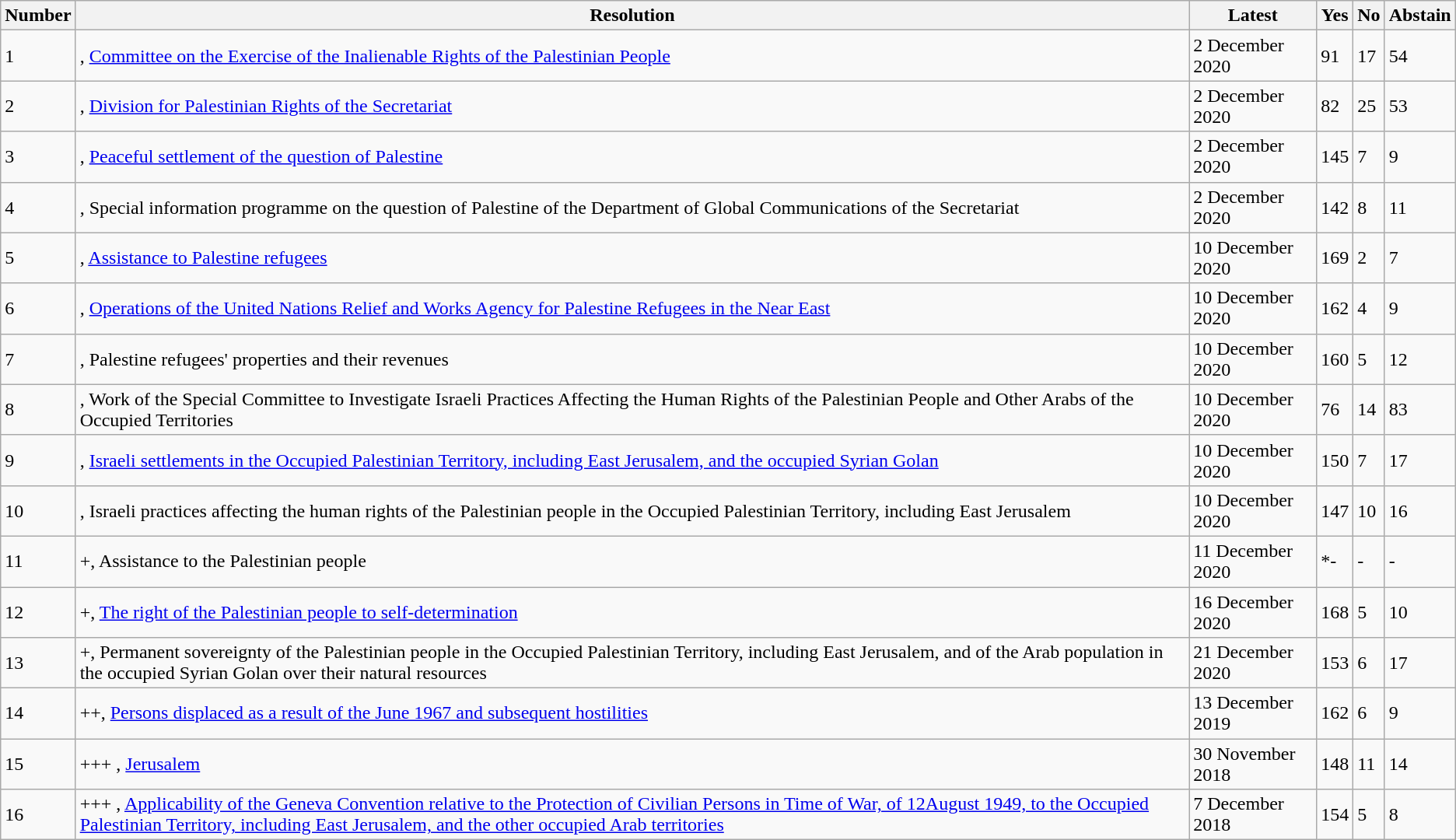<table class="wikitable">
<tr>
<th>Number</th>
<th>Resolution</th>
<th>Latest</th>
<th>Yes</th>
<th>No</th>
<th>Abstain</th>
</tr>
<tr>
<td>1</td>
<td>, <a href='#'>Committee on the Exercise of the Inalienable Rights of the Palestinian People</a></td>
<td>2 December 2020</td>
<td>91</td>
<td>17</td>
<td>54</td>
</tr>
<tr>
<td>2</td>
<td>, <a href='#'>Division for Palestinian Rights of the Secretariat</a></td>
<td>2 December 2020</td>
<td>82</td>
<td>25</td>
<td>53</td>
</tr>
<tr>
<td>3</td>
<td>, <a href='#'>Peaceful settlement of the question of Palestine</a></td>
<td>2 December 2020</td>
<td>145</td>
<td>7</td>
<td>9</td>
</tr>
<tr>
<td>4</td>
<td>, Special information programme on the question of Palestine of the Department of Global Communications of the Secretariat</td>
<td>2 December 2020</td>
<td>142</td>
<td>8</td>
<td>11</td>
</tr>
<tr>
<td>5</td>
<td>, <a href='#'>Assistance to Palestine refugees</a></td>
<td>10 December 2020</td>
<td>169</td>
<td>2</td>
<td>7</td>
</tr>
<tr>
<td>6</td>
<td>, <a href='#'>Operations of the United Nations Relief and Works Agency for Palestine Refugees in the Near East</a></td>
<td>10 December 2020</td>
<td>162</td>
<td>4</td>
<td>9</td>
</tr>
<tr>
<td>7</td>
<td>, Palestine refugees' properties and their revenues</td>
<td>10 December 2020</td>
<td>160</td>
<td>5</td>
<td>12</td>
</tr>
<tr>
<td>8</td>
<td>, Work of the Special Committee to Investigate Israeli Practices Affecting the Human Rights of the Palestinian People and Other Arabs of the Occupied Territories</td>
<td>10 December 2020</td>
<td>76</td>
<td>14</td>
<td>83</td>
</tr>
<tr>
<td>9</td>
<td>, <a href='#'>Israeli settlements in the Occupied Palestinian Territory, including East Jerusalem, and the occupied Syrian Golan</a></td>
<td>10 December 2020</td>
<td>150</td>
<td>7</td>
<td>17</td>
</tr>
<tr>
<td>10</td>
<td>, Israeli practices affecting the human rights of the Palestinian people in the Occupied Palestinian Territory, including East Jerusalem</td>
<td>10 December 2020</td>
<td>147</td>
<td>10</td>
<td>16</td>
</tr>
<tr>
<td>11</td>
<td>+, Assistance to the Palestinian people</td>
<td>11 December 2020</td>
<td>*-</td>
<td>-</td>
<td>-</td>
</tr>
<tr>
<td>12</td>
<td>+, <a href='#'>The right of the Palestinian people to self-determination</a></td>
<td>16 December 2020</td>
<td>168</td>
<td>5</td>
<td>10</td>
</tr>
<tr>
<td>13</td>
<td>+, Permanent sovereignty of the Palestinian people in the Occupied Palestinian Territory, including East Jerusalem, and of the Arab population in the occupied Syrian Golan over their natural resources</td>
<td>21 December 2020</td>
<td>153</td>
<td>6</td>
<td>17</td>
</tr>
<tr>
<td>14</td>
<td>++, <a href='#'>Persons displaced as a result of the June 1967 and subsequent hostilities</a></td>
<td>13 December 2019</td>
<td>162</td>
<td>6</td>
<td>9</td>
</tr>
<tr>
<td>15</td>
<td>+++ , <a href='#'>Jerusalem</a></td>
<td>30 November 2018</td>
<td>148</td>
<td>11</td>
<td>14</td>
</tr>
<tr>
<td>16</td>
<td>+++ , <a href='#'>Applicability of the Geneva Convention relative to the Protection of Civilian Persons in Time of War, of 12August 1949, to the Occupied Palestinian Territory, including East Jerusalem, and the other occupied Arab territories</a></td>
<td>7 December 2018</td>
<td>154</td>
<td>5</td>
<td>8</td>
</tr>
</table>
